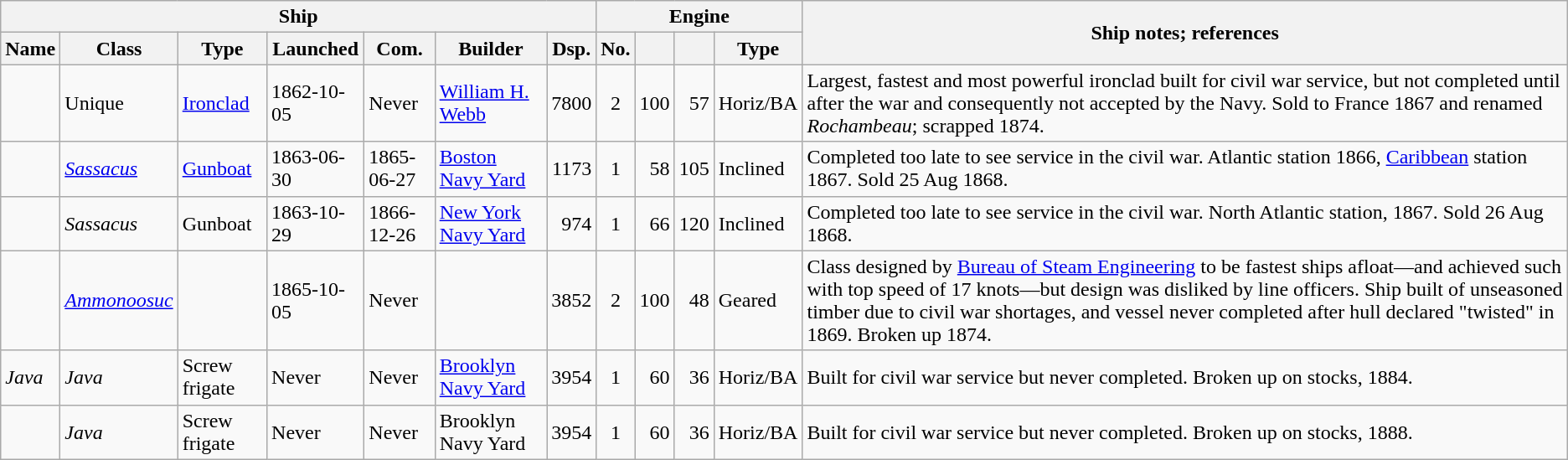<table class="wikitable">
<tr>
<th rowspan="1" colspan="7">Ship</th>
<th rowspan="1" colspan="4">Engine</th>
<th rowspan="2" colspan="1">Ship notes; references</th>
</tr>
<tr>
<th align="center">Name </th>
<th align="center">Class</th>
<th align="center">Type</th>
<th align="center">Launched</th>
<th align="center">Com.</th>
<th align="left">Builder</th>
<th align="center">Dsp.</th>
<th align="center">No.</th>
<th align="center"></th>
<th align="center"></th>
<th align="center">Type</th>
</tr>
<tr align="left">
<td></td>
<td>Unique</td>
<td align="left"><a href='#'>Ironclad</a></td>
<td>1862-10-05</td>
<td>Never</td>
<td><a href='#'>William H. Webb</a></td>
<td align="right">7800</td>
<td align="center">2</td>
<td align="right">100</td>
<td align="right">57</td>
<td>Horiz/BA</td>
<td>Largest, fastest and most powerful ironclad built for civil war service, but not completed until after the war and consequently not accepted by the Navy. Sold to France 1867 and renamed <em>Rochambeau</em>; scrapped 1874.</td>
</tr>
<tr align="left">
<td></td>
<td><a href='#'><em>Sassacus</em></a></td>
<td align="left"><a href='#'>Gunboat</a></td>
<td>1863-06-30</td>
<td>1865-06-27</td>
<td><a href='#'>Boston Navy Yard</a></td>
<td align="right">1173</td>
<td align="center">1</td>
<td align="right">58</td>
<td align="right">105</td>
<td>Inclined</td>
<td>Completed too late to see service in the civil war. Atlantic station 1866, <a href='#'>Caribbean</a> station 1867. Sold 25 Aug 1868.</td>
</tr>
<tr align="left">
<td></td>
<td><em>Sassacus</em></td>
<td align="left">Gunboat</td>
<td>1863-10-29</td>
<td>1866-12-26</td>
<td><a href='#'>New York Navy Yard</a></td>
<td align="right">974</td>
<td align="center">1</td>
<td align="right">66</td>
<td align="right">120</td>
<td>Inclined</td>
<td>Completed too late to see service in the civil war. North Atlantic station, 1867. Sold 26 Aug 1868.</td>
</tr>
<tr align="left">
<td></td>
<td><a href='#'><em>Ammonoosuc</em></a></td>
<td align="left"></td>
<td>1865-10-05</td>
<td>Never</td>
<td></td>
<td align="right">3852</td>
<td align="center">2</td>
<td align="right">100</td>
<td align="right">48</td>
<td>Geared</td>
<td>Class designed by <a href='#'>Bureau of Steam Engineering</a> to be fastest ships afloat—and achieved such with top speed of 17 knots—but design was disliked by line officers. Ship built of unseasoned timber due to civil war shortages, and vessel never completed after hull declared "twisted" in 1869. Broken up 1874.</td>
</tr>
<tr align="left">
<td><em>Java</em></td>
<td><em>Java</em></td>
<td align="left">Screw frigate</td>
<td>Never</td>
<td>Never</td>
<td><a href='#'>Brooklyn Navy Yard</a></td>
<td align="right">3954</td>
<td align="center">1</td>
<td align="right">60</td>
<td align="right">36</td>
<td>Horiz/BA</td>
<td>Built for civil war service but never completed. Broken up on stocks, 1884.</td>
</tr>
<tr align="left">
<td></td>
<td><em>Java</em></td>
<td>Screw frigate</td>
<td>Never</td>
<td align="left">Never</td>
<td>Brooklyn Navy Yard</td>
<td align="right">3954</td>
<td align="center">1</td>
<td align="right">60</td>
<td align="right">36</td>
<td>Horiz/BA</td>
<td>Built for civil war service but never completed. Broken up on stocks, 1888.</td>
</tr>
</table>
